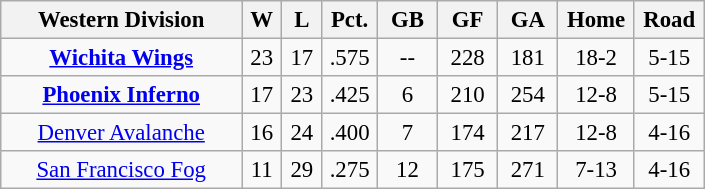<table class="wikitable" width="470" style="font-size:95%; text-align:center">
<tr>
<th width="30%">Western Division</th>
<th width="5%">W</th>
<th width="5%">L</th>
<th width="5%">Pct.</th>
<th width="7.5%">GB</th>
<th width="7.5%">GF</th>
<th width="7.5%">GA</th>
<th width="7.5%">Home</th>
<th width="7.5%">Road</th>
</tr>
<tr>
<td><strong><a href='#'>Wichita Wings</a></strong></td>
<td>23</td>
<td>17</td>
<td>.575</td>
<td>--</td>
<td>228</td>
<td>181</td>
<td>18-2</td>
<td>5-15</td>
</tr>
<tr>
<td><strong><a href='#'>Phoenix Inferno</a></strong></td>
<td>17</td>
<td>23</td>
<td>.425</td>
<td>6</td>
<td>210</td>
<td>254</td>
<td>12-8</td>
<td>5-15</td>
</tr>
<tr>
<td><a href='#'>Denver Avalanche</a></td>
<td>16</td>
<td>24</td>
<td>.400</td>
<td>7</td>
<td>174</td>
<td>217</td>
<td>12-8</td>
<td>4-16</td>
</tr>
<tr>
<td><a href='#'>San Francisco Fog</a></td>
<td>11</td>
<td>29</td>
<td>.275</td>
<td>12</td>
<td>175</td>
<td>271</td>
<td>7-13</td>
<td>4-16</td>
</tr>
</table>
